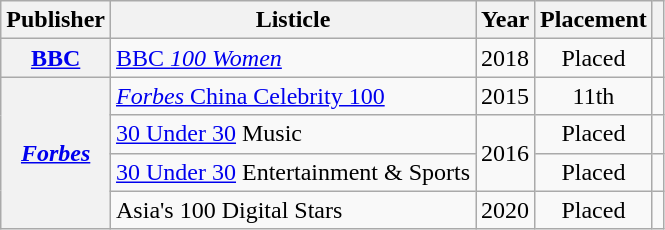<table class="wikitable plainrowheaders sortable" style="text-align:center">
<tr>
<th scope="col">Publisher</th>
<th scope="col">Listicle</th>
<th scope="col">Year</th>
<th scope="col">Placement</th>
<th scope="col" class="unsortable"></th>
</tr>
<tr>
<th scope="row"><a href='#'>BBC</a></th>
<td style="text-align:left"><a href='#'>BBC <em>100 Women</em></a></td>
<td>2018</td>
<td>Placed</td>
<td></td>
</tr>
<tr>
<th rowspan="4" scope="row"><em><a href='#'>Forbes</a></em></th>
<td style="text-align:left"><a href='#'><em>Forbes</em> China Celebrity 100</a></td>
<td>2015</td>
<td>11th</td>
<td></td>
</tr>
<tr>
<td style="text-align:left"><a href='#'>30 Under 30</a> Music</td>
<td rowspan="2">2016</td>
<td>Placed</td>
<td></td>
</tr>
<tr>
<td style="text-align:left"><a href='#'>30 Under 30</a> Entertainment & Sports</td>
<td>Placed</td>
<td></td>
</tr>
<tr>
<td style="text-align:left">Asia's 100 Digital Stars</td>
<td>2020</td>
<td>Placed</td>
<td></td>
</tr>
</table>
